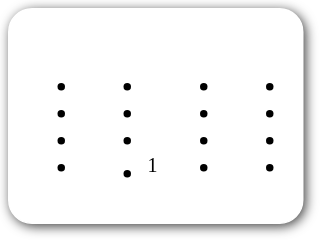<table style=" border-radius:1em; box-shadow: 0.1em 0.1em 0.5em rgba(0,0,0,0.75); background-color: white; border: 1px solid white; padding: 5px;">
<tr style="vertical-align:top;">
<td><br><ul><li></li><li></li><li></li><li></li></ul></td>
<td valign="top"><br><ul><li></li><li></li><li></li><li><sup>1</sup></li></ul></td>
<td valign="top"><br><ul><li></li><li></li><li></li><li></li></ul></td>
<td valign="top"><br><ul><li></li><li></li><li></li><li></li></ul></td>
</tr>
</table>
